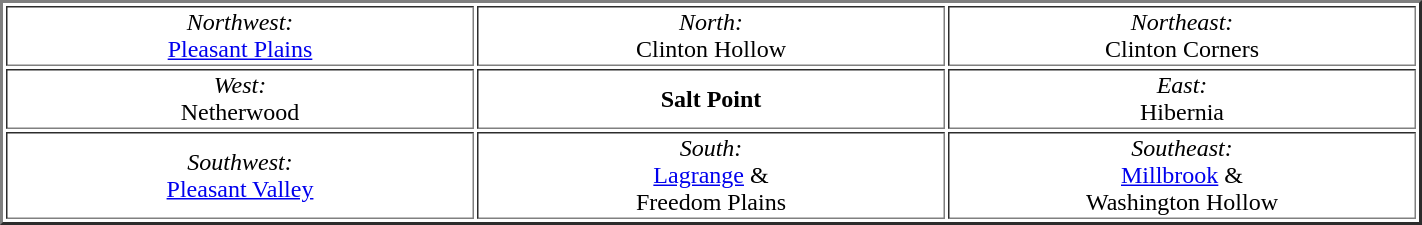<table width ="75%" border ="2" align="center">
<tr ---->
<td width ="33%" align="center"><em>Northwest:</em><br><a href='#'>Pleasant Plains</a></td>
<td width ="33%" align="center"><em>North:</em><br>Clinton Hollow</td>
<td width ="33%" align="center"><em>Northeast:</em><br>Clinton Corners</td>
</tr>
<tr ---->
<td width ="10%" align="center"><em>West:</em><br>Netherwood</td>
<td width ="33%" align="center"><strong>Salt Point</strong></td>
<td width ="33%" align="center"><em>East:</em><br>Hibernia</td>
</tr>
<tr ---->
<td width ="33%" align="center"><em>Southwest:</em><br><a href='#'>Pleasant Valley</a></td>
<td width ="33%" align="center"><em>South:</em><br><a href='#'>Lagrange</a> &<br>Freedom Plains</td>
<td width ="33%" align="center"><em>Southeast:</em><br><a href='#'>Millbrook</a> &<br>Washington Hollow</td>
</tr>
</table>
